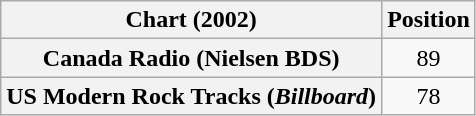<table class="wikitable plainrowheaders" style="text-align:center">
<tr>
<th>Chart (2002)</th>
<th>Position</th>
</tr>
<tr>
<th scope="row">Canada Radio (Nielsen BDS)</th>
<td>89</td>
</tr>
<tr>
<th scope="row">US Modern Rock Tracks (<em>Billboard</em>)</th>
<td>78</td>
</tr>
</table>
